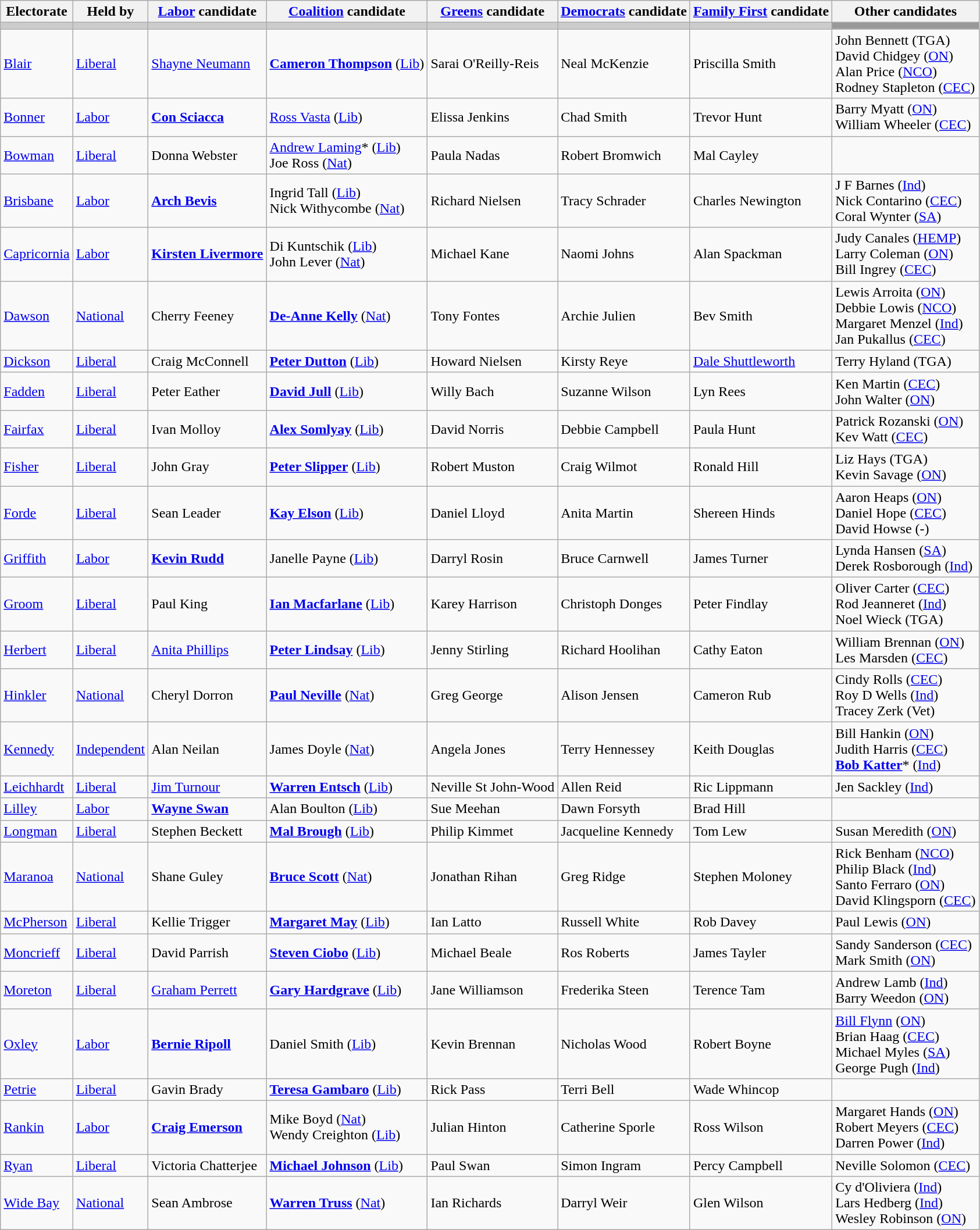<table class="wikitable">
<tr>
<th>Electorate</th>
<th>Held by</th>
<th><a href='#'>Labor</a> candidate</th>
<th><a href='#'>Coalition</a> candidate</th>
<th><a href='#'>Greens</a> candidate</th>
<th><a href='#'>Democrats</a> candidate</th>
<th><a href='#'>Family First</a> candidate</th>
<th>Other candidates</th>
</tr>
<tr style="background:#ccc;">
<td></td>
<td></td>
<td></td>
<td></td>
<td></td>
<td></td>
<td></td>
<td style="background:#999;"></td>
</tr>
<tr>
<td><a href='#'>Blair</a></td>
<td><a href='#'>Liberal</a></td>
<td><a href='#'>Shayne Neumann</a></td>
<td><strong><a href='#'>Cameron Thompson</a></strong> (<a href='#'>Lib</a>)</td>
<td>Sarai O'Reilly-Reis</td>
<td>Neal McKenzie</td>
<td>Priscilla Smith</td>
<td>John Bennett (TGA)<br>David Chidgey (<a href='#'>ON</a>)<br>Alan Price (<a href='#'>NCO</a>)<br>Rodney Stapleton (<a href='#'>CEC</a>)</td>
</tr>
<tr>
<td><a href='#'>Bonner</a></td>
<td><a href='#'>Labor</a></td>
<td><strong><a href='#'>Con Sciacca</a></strong></td>
<td><a href='#'>Ross Vasta</a> (<a href='#'>Lib</a>)</td>
<td>Elissa Jenkins</td>
<td>Chad Smith</td>
<td>Trevor Hunt</td>
<td>Barry Myatt (<a href='#'>ON</a>)<br>William Wheeler (<a href='#'>CEC</a>)</td>
</tr>
<tr>
<td><a href='#'>Bowman</a></td>
<td><a href='#'>Liberal</a></td>
<td>Donna Webster</td>
<td><a href='#'>Andrew Laming</a>* (<a href='#'>Lib</a>)<br>Joe Ross (<a href='#'>Nat</a>)</td>
<td>Paula Nadas</td>
<td>Robert Bromwich</td>
<td>Mal Cayley</td>
<td></td>
</tr>
<tr>
<td><a href='#'>Brisbane</a></td>
<td><a href='#'>Labor</a></td>
<td><strong><a href='#'>Arch Bevis</a></strong></td>
<td>Ingrid Tall (<a href='#'>Lib</a>)<br>Nick Withycombe (<a href='#'>Nat</a>)</td>
<td>Richard Nielsen</td>
<td>Tracy Schrader</td>
<td>Charles Newington</td>
<td>J F Barnes (<a href='#'>Ind</a>)<br>Nick Contarino (<a href='#'>CEC</a>)<br>Coral Wynter (<a href='#'>SA</a>)</td>
</tr>
<tr>
<td><a href='#'>Capricornia</a></td>
<td><a href='#'>Labor</a></td>
<td><strong><a href='#'>Kirsten Livermore</a></strong></td>
<td>Di Kuntschik (<a href='#'>Lib</a>)<br>John Lever  (<a href='#'>Nat</a>)</td>
<td>Michael Kane</td>
<td>Naomi Johns</td>
<td>Alan Spackman</td>
<td>Judy Canales (<a href='#'>HEMP</a>)<br>Larry Coleman (<a href='#'>ON</a>)<br>Bill Ingrey (<a href='#'>CEC</a>)</td>
</tr>
<tr>
<td><a href='#'>Dawson</a></td>
<td><a href='#'>National</a></td>
<td>Cherry Feeney</td>
<td><strong><a href='#'>De-Anne Kelly</a></strong> (<a href='#'>Nat</a>)</td>
<td>Tony Fontes</td>
<td>Archie Julien</td>
<td>Bev Smith</td>
<td>Lewis Arroita (<a href='#'>ON</a>)<br>Debbie Lowis (<a href='#'>NCO</a>)<br>Margaret Menzel (<a href='#'>Ind</a>)<br>Jan Pukallus (<a href='#'>CEC</a>)</td>
</tr>
<tr>
<td><a href='#'>Dickson</a></td>
<td><a href='#'>Liberal</a></td>
<td>Craig McConnell</td>
<td><strong><a href='#'>Peter Dutton</a></strong> (<a href='#'>Lib</a>)</td>
<td>Howard Nielsen</td>
<td>Kirsty Reye</td>
<td><a href='#'>Dale Shuttleworth</a></td>
<td>Terry Hyland (TGA)</td>
</tr>
<tr>
<td><a href='#'>Fadden</a></td>
<td><a href='#'>Liberal</a></td>
<td>Peter Eather</td>
<td><strong><a href='#'>David Jull</a></strong> (<a href='#'>Lib</a>)</td>
<td>Willy Bach</td>
<td>Suzanne Wilson</td>
<td>Lyn Rees</td>
<td>Ken Martin (<a href='#'>CEC</a>)<br>John Walter (<a href='#'>ON</a>)</td>
</tr>
<tr>
<td><a href='#'>Fairfax</a></td>
<td><a href='#'>Liberal</a></td>
<td>Ivan Molloy</td>
<td><strong><a href='#'>Alex Somlyay</a></strong>  (<a href='#'>Lib</a>)</td>
<td>David Norris</td>
<td>Debbie Campbell</td>
<td>Paula Hunt</td>
<td>Patrick Rozanski (<a href='#'>ON</a>)<br>Kev Watt (<a href='#'>CEC</a>)</td>
</tr>
<tr>
<td><a href='#'>Fisher</a></td>
<td><a href='#'>Liberal</a></td>
<td>John Gray</td>
<td><strong><a href='#'>Peter Slipper</a></strong> (<a href='#'>Lib</a>)</td>
<td>Robert Muston</td>
<td>Craig Wilmot</td>
<td>Ronald Hill</td>
<td>Liz Hays (TGA)<br>Kevin Savage (<a href='#'>ON</a>)</td>
</tr>
<tr>
<td><a href='#'>Forde</a></td>
<td><a href='#'>Liberal</a></td>
<td>Sean Leader</td>
<td><strong><a href='#'>Kay Elson</a></strong> (<a href='#'>Lib</a>)</td>
<td>Daniel Lloyd</td>
<td>Anita Martin</td>
<td>Shereen Hinds</td>
<td>Aaron Heaps (<a href='#'>ON</a>)<br>Daniel Hope (<a href='#'>CEC</a>)<br>David Howse (-)</td>
</tr>
<tr>
<td><a href='#'>Griffith</a></td>
<td><a href='#'>Labor</a></td>
<td><strong><a href='#'>Kevin Rudd</a></strong></td>
<td>Janelle Payne (<a href='#'>Lib</a>)</td>
<td>Darryl Rosin</td>
<td>Bruce Carnwell</td>
<td>James Turner</td>
<td>Lynda Hansen (<a href='#'>SA</a>)<br>Derek Rosborough (<a href='#'>Ind</a>)</td>
</tr>
<tr>
<td><a href='#'>Groom</a></td>
<td><a href='#'>Liberal</a></td>
<td>Paul King</td>
<td><strong><a href='#'>Ian Macfarlane</a></strong> (<a href='#'>Lib</a>)</td>
<td>Karey Harrison</td>
<td>Christoph Donges</td>
<td>Peter Findlay</td>
<td>Oliver Carter (<a href='#'>CEC</a>)<br>Rod Jeanneret (<a href='#'>Ind</a>)<br>Noel Wieck (TGA)</td>
</tr>
<tr>
<td><a href='#'>Herbert</a></td>
<td><a href='#'>Liberal</a></td>
<td><a href='#'>Anita Phillips</a></td>
<td><strong><a href='#'>Peter Lindsay</a></strong> (<a href='#'>Lib</a>)</td>
<td>Jenny Stirling</td>
<td>Richard Hoolihan</td>
<td>Cathy Eaton</td>
<td>William Brennan (<a href='#'>ON</a>)<br>Les Marsden (<a href='#'>CEC</a>)</td>
</tr>
<tr>
<td><a href='#'>Hinkler</a></td>
<td><a href='#'>National</a></td>
<td>Cheryl Dorron</td>
<td><strong><a href='#'>Paul Neville</a></strong> (<a href='#'>Nat</a>)</td>
<td>Greg George</td>
<td>Alison Jensen</td>
<td>Cameron Rub</td>
<td>Cindy Rolls (<a href='#'>CEC</a>)<br>Roy D Wells (<a href='#'>Ind</a>)<br>Tracey Zerk (Vet)</td>
</tr>
<tr>
<td><a href='#'>Kennedy</a></td>
<td><a href='#'>Independent</a></td>
<td>Alan Neilan</td>
<td>James Doyle (<a href='#'>Nat</a>)</td>
<td>Angela Jones</td>
<td>Terry Hennessey</td>
<td>Keith Douglas</td>
<td>Bill Hankin (<a href='#'>ON</a>)<br>Judith Harris (<a href='#'>CEC</a>)<br><strong><a href='#'>Bob Katter</a></strong>* (<a href='#'>Ind</a>)</td>
</tr>
<tr>
<td><a href='#'>Leichhardt</a></td>
<td><a href='#'>Liberal</a></td>
<td><a href='#'>Jim Turnour</a></td>
<td><strong><a href='#'>Warren Entsch</a></strong> (<a href='#'>Lib</a>)</td>
<td>Neville St John-Wood</td>
<td>Allen Reid</td>
<td>Ric Lippmann</td>
<td>Jen Sackley (<a href='#'>Ind</a>)</td>
</tr>
<tr>
<td><a href='#'>Lilley</a></td>
<td><a href='#'>Labor</a></td>
<td><strong><a href='#'>Wayne Swan</a></strong></td>
<td>Alan Boulton (<a href='#'>Lib</a>)</td>
<td>Sue Meehan</td>
<td>Dawn Forsyth</td>
<td>Brad Hill</td>
<td></td>
</tr>
<tr>
<td><a href='#'>Longman</a></td>
<td><a href='#'>Liberal</a></td>
<td>Stephen Beckett</td>
<td><strong><a href='#'>Mal Brough</a></strong> (<a href='#'>Lib</a>)</td>
<td>Philip Kimmet</td>
<td>Jacqueline Kennedy</td>
<td>Tom Lew</td>
<td>Susan Meredith (<a href='#'>ON</a>)</td>
</tr>
<tr>
<td><a href='#'>Maranoa</a></td>
<td><a href='#'>National</a></td>
<td>Shane Guley</td>
<td><strong><a href='#'>Bruce Scott</a></strong> (<a href='#'>Nat</a>)</td>
<td>Jonathan Rihan</td>
<td>Greg Ridge</td>
<td>Stephen Moloney</td>
<td>Rick Benham (<a href='#'>NCO</a>)<br>Philip Black (<a href='#'>Ind</a>)<br>Santo Ferraro (<a href='#'>ON</a>)<br>David Klingsporn (<a href='#'>CEC</a>)</td>
</tr>
<tr>
<td><a href='#'>McPherson</a></td>
<td><a href='#'>Liberal</a></td>
<td>Kellie Trigger</td>
<td><strong><a href='#'>Margaret May</a></strong> (<a href='#'>Lib</a>)</td>
<td>Ian Latto</td>
<td>Russell White</td>
<td>Rob Davey</td>
<td>Paul Lewis (<a href='#'>ON</a>)</td>
</tr>
<tr>
<td><a href='#'>Moncrieff</a></td>
<td><a href='#'>Liberal</a></td>
<td>David Parrish</td>
<td><strong><a href='#'>Steven Ciobo</a></strong> (<a href='#'>Lib</a>)</td>
<td>Michael Beale</td>
<td>Ros Roberts</td>
<td>James Tayler</td>
<td>Sandy Sanderson (<a href='#'>CEC</a>)<br>Mark Smith (<a href='#'>ON</a>)</td>
</tr>
<tr>
<td><a href='#'>Moreton</a></td>
<td><a href='#'>Liberal</a></td>
<td><a href='#'>Graham Perrett</a></td>
<td><strong><a href='#'>Gary Hardgrave</a></strong> (<a href='#'>Lib</a>)</td>
<td>Jane Williamson</td>
<td>Frederika Steen</td>
<td>Terence Tam</td>
<td>Andrew Lamb (<a href='#'>Ind</a>)<br>Barry Weedon (<a href='#'>ON</a>)</td>
</tr>
<tr>
<td><a href='#'>Oxley</a></td>
<td><a href='#'>Labor</a></td>
<td><strong><a href='#'>Bernie Ripoll</a></strong></td>
<td>Daniel Smith (<a href='#'>Lib</a>)</td>
<td>Kevin Brennan</td>
<td>Nicholas Wood</td>
<td>Robert Boyne</td>
<td><a href='#'>Bill Flynn</a> (<a href='#'>ON</a>)<br>Brian Haag (<a href='#'>CEC</a>)<br>Michael Myles (<a href='#'>SA</a>)<br>George Pugh (<a href='#'>Ind</a>)</td>
</tr>
<tr>
<td><a href='#'>Petrie</a></td>
<td><a href='#'>Liberal</a></td>
<td>Gavin Brady</td>
<td><strong><a href='#'>Teresa Gambaro</a></strong> (<a href='#'>Lib</a>)</td>
<td>Rick Pass</td>
<td>Terri Bell</td>
<td>Wade Whincop</td>
<td></td>
</tr>
<tr>
<td><a href='#'>Rankin</a></td>
<td><a href='#'>Labor</a></td>
<td><strong><a href='#'>Craig Emerson</a></strong></td>
<td>Mike Boyd (<a href='#'>Nat</a>)<br>Wendy Creighton (<a href='#'>Lib</a>)</td>
<td>Julian Hinton</td>
<td>Catherine Sporle</td>
<td>Ross Wilson</td>
<td>Margaret Hands (<a href='#'>ON</a>)<br>Robert Meyers (<a href='#'>CEC</a>)<br>Darren Power (<a href='#'>Ind</a>)</td>
</tr>
<tr>
<td><a href='#'>Ryan</a></td>
<td><a href='#'>Liberal</a></td>
<td>Victoria Chatterjee</td>
<td><strong><a href='#'>Michael Johnson</a></strong> (<a href='#'>Lib</a>)</td>
<td>Paul Swan</td>
<td>Simon Ingram</td>
<td>Percy Campbell</td>
<td>Neville Solomon (<a href='#'>CEC</a>)</td>
</tr>
<tr>
<td><a href='#'>Wide Bay</a></td>
<td><a href='#'>National</a></td>
<td>Sean Ambrose</td>
<td><strong><a href='#'>Warren Truss</a></strong> (<a href='#'>Nat</a>)</td>
<td>Ian Richards</td>
<td>Darryl Weir</td>
<td>Glen Wilson</td>
<td>Cy d'Oliviera (<a href='#'>Ind</a>)<br>Lars Hedberg (<a href='#'>Ind</a>)<br>Wesley Robinson (<a href='#'>ON</a>)</td>
</tr>
</table>
